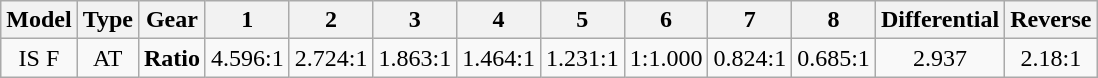<table class=wikitable style="text-align: center;">
<tr>
<th>Model</th>
<th>Type</th>
<th>Gear</th>
<th>1</th>
<th>2</th>
<th>3</th>
<th>4</th>
<th>5</th>
<th>6</th>
<th>7</th>
<th>8</th>
<th>Differential</th>
<th>Reverse</th>
</tr>
<tr>
<td>IS F</td>
<td>AT</td>
<td><strong>Ratio</strong></td>
<td>4.596:1</td>
<td>2.724:1</td>
<td>1.863:1</td>
<td>1.464:1</td>
<td>1.231:1</td>
<td>1:1.000</td>
<td>0.824:1</td>
<td>0.685:1</td>
<td>2.937</td>
<td>2.18:1</td>
</tr>
</table>
